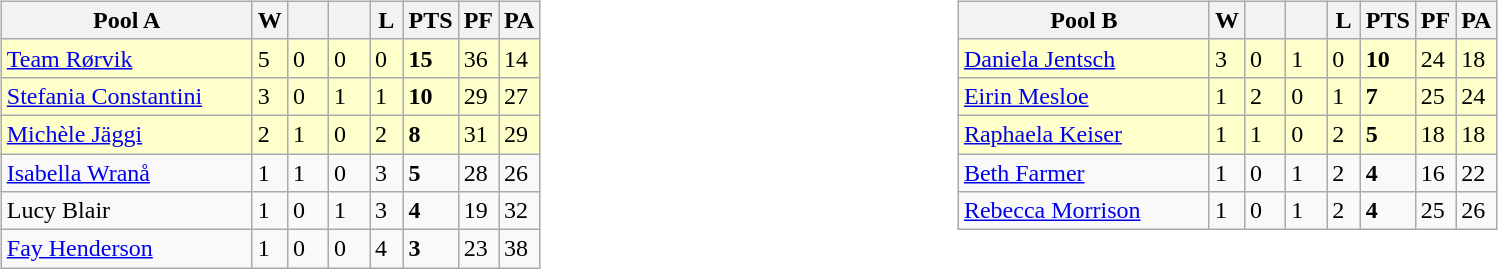<table>
<tr>
<td valign=top width=10%><br><table class=wikitable>
<tr>
<th width=160>Pool A</th>
<th width=15>W</th>
<th width=20></th>
<th width=20></th>
<th width=15>L</th>
<th width=15>PTS</th>
<th width=15>PF</th>
<th width=15>PA</th>
</tr>
<tr bgcolor=#ffffcc>
<td> <a href='#'>Team Rørvik</a></td>
<td>5</td>
<td>0</td>
<td>0</td>
<td>0</td>
<td><strong>15</strong></td>
<td>36</td>
<td>14</td>
</tr>
<tr bgcolor=#ffffcc>
<td> <a href='#'>Stefania Constantini</a></td>
<td>3</td>
<td>0</td>
<td>1</td>
<td>1</td>
<td><strong>10</strong></td>
<td>29</td>
<td>27</td>
</tr>
<tr bgcolor=#ffffcc>
<td> <a href='#'>Michèle Jäggi</a></td>
<td>2</td>
<td>1</td>
<td>0</td>
<td>2</td>
<td><strong>8</strong></td>
<td>31</td>
<td>29</td>
</tr>
<tr>
<td> <a href='#'>Isabella Wranå</a></td>
<td>1</td>
<td>1</td>
<td>0</td>
<td>3</td>
<td><strong>5</strong></td>
<td>28</td>
<td>26</td>
</tr>
<tr>
<td> Lucy Blair</td>
<td>1</td>
<td>0</td>
<td>1</td>
<td>3</td>
<td><strong>4</strong></td>
<td>19</td>
<td>32</td>
</tr>
<tr>
<td> <a href='#'>Fay Henderson</a></td>
<td>1</td>
<td>0</td>
<td>0</td>
<td>4</td>
<td><strong>3</strong></td>
<td>23</td>
<td>38</td>
</tr>
</table>
</td>
<td valign=top width=10%><br><table class=wikitable>
<tr>
<th width=160>Pool B</th>
<th width=15>W</th>
<th width=20></th>
<th width=20></th>
<th width=15>L</th>
<th width=15>PTS</th>
<th width=15>PF</th>
<th width=15>PA</th>
</tr>
<tr bgcolor=#ffffcc>
<td> <a href='#'>Daniela Jentsch</a></td>
<td>3</td>
<td>0</td>
<td>1</td>
<td>0</td>
<td><strong>10</strong></td>
<td>24</td>
<td>18</td>
</tr>
<tr bgcolor=#ffffcc>
<td> <a href='#'>Eirin Mesloe</a></td>
<td>1</td>
<td>2</td>
<td>0</td>
<td>1</td>
<td><strong>7</strong></td>
<td>25</td>
<td>24</td>
</tr>
<tr bgcolor=#ffffcc>
<td> <a href='#'>Raphaela Keiser</a></td>
<td>1</td>
<td>1</td>
<td>0</td>
<td>2</td>
<td><strong>5</strong></td>
<td>18</td>
<td>18</td>
</tr>
<tr>
<td> <a href='#'>Beth Farmer</a></td>
<td>1</td>
<td>0</td>
<td>1</td>
<td>2</td>
<td><strong>4</strong></td>
<td>16</td>
<td>22</td>
</tr>
<tr>
<td> <a href='#'>Rebecca Morrison</a></td>
<td>1</td>
<td>0</td>
<td>1</td>
<td>2</td>
<td><strong>4</strong></td>
<td>25</td>
<td>26</td>
</tr>
</table>
</td>
</tr>
</table>
